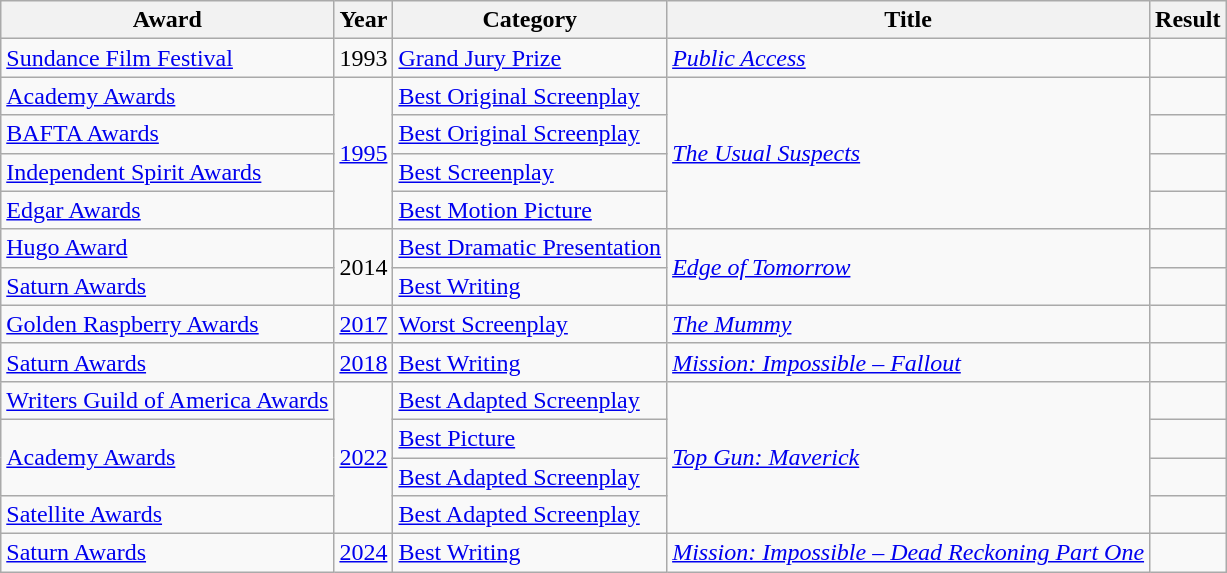<table class="wikitable">
<tr>
<th>Award</th>
<th>Year</th>
<th>Category</th>
<th>Title</th>
<th>Result</th>
</tr>
<tr>
<td><a href='#'>Sundance Film Festival</a></td>
<td>1993</td>
<td><a href='#'>Grand Jury Prize</a></td>
<td><em><a href='#'>Public Access</a></em></td>
<td></td>
</tr>
<tr>
<td><a href='#'>Academy Awards</a></td>
<td rowspan="4"><a href='#'>1995</a></td>
<td><a href='#'>Best Original Screenplay</a></td>
<td rowspan="4"><em><a href='#'>The Usual Suspects</a></em></td>
<td></td>
</tr>
<tr>
<td><a href='#'>BAFTA Awards</a></td>
<td><a href='#'>Best Original Screenplay</a></td>
<td></td>
</tr>
<tr>
<td><a href='#'>Independent Spirit Awards</a></td>
<td><a href='#'>Best Screenplay</a></td>
<td></td>
</tr>
<tr>
<td><a href='#'>Edgar Awards</a></td>
<td><a href='#'>Best Motion Picture</a></td>
<td></td>
</tr>
<tr>
<td><a href='#'>Hugo Award</a></td>
<td rowspan="2">2014</td>
<td><a href='#'>Best Dramatic Presentation</a></td>
<td rowspan="2"><em><a href='#'>Edge of Tomorrow</a></em></td>
<td></td>
</tr>
<tr>
<td><a href='#'>Saturn Awards</a></td>
<td><a href='#'>Best Writing</a></td>
<td></td>
</tr>
<tr>
<td><a href='#'>Golden Raspberry Awards</a></td>
<td><a href='#'>2017</a></td>
<td><a href='#'>Worst Screenplay</a></td>
<td><em><a href='#'>The Mummy</a></em></td>
<td></td>
</tr>
<tr>
<td><a href='#'>Saturn Awards</a></td>
<td><a href='#'>2018</a></td>
<td><a href='#'>Best Writing</a></td>
<td><em><a href='#'>Mission: Impossible – Fallout</a></em></td>
<td></td>
</tr>
<tr>
<td><a href='#'>Writers Guild of America Awards</a></td>
<td rowspan="4"><a href='#'>2022</a></td>
<td><a href='#'>Best Adapted Screenplay</a></td>
<td rowspan="4"><em><a href='#'>Top Gun: Maverick</a></em></td>
<td></td>
</tr>
<tr>
<td rowspan="2"><a href='#'>Academy Awards</a></td>
<td><a href='#'>Best Picture</a></td>
<td></td>
</tr>
<tr>
<td><a href='#'>Best Adapted Screenplay</a></td>
<td></td>
</tr>
<tr>
<td><a href='#'>Satellite Awards</a></td>
<td><a href='#'>Best Adapted Screenplay</a></td>
<td></td>
</tr>
<tr>
<td><a href='#'>Saturn Awards</a></td>
<td><a href='#'>2024</a></td>
<td><a href='#'>Best Writing</a></td>
<td><em><a href='#'>Mission: Impossible – Dead Reckoning Part One</a></em></td>
<td></td>
</tr>
</table>
